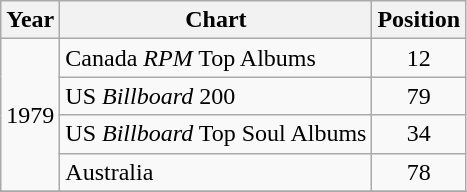<table class="wikitable">
<tr>
<th>Year</th>
<th>Chart</th>
<th>Position</th>
</tr>
<tr>
<td rowspan="4">1979</td>
<td>Canada <em>RPM</em> Top Albums</td>
<td align="center">12</td>
</tr>
<tr>
<td>US <em>Billboard</em> 200</td>
<td align="center">79</td>
</tr>
<tr>
<td>US <em>Billboard</em> Top Soul Albums</td>
<td align="center">34</td>
</tr>
<tr>
<td>Australia</td>
<td align="center">78</td>
</tr>
<tr>
</tr>
</table>
